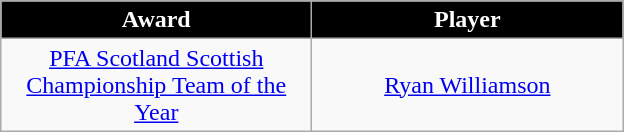<table class="wikitable" style="text-align:center">
<tr>
<th style="background:#000000; color:#FFFFFF;">Award</th>
<th style="background:#000000; color:#FFFFFF;">Player</th>
</tr>
<tr>
<td style="width:200px;"><a href='#'>PFA Scotland Scottish Championship Team of the Year</a></td>
<td style="width:200px;"> <a href='#'>Ryan Williamson</a></td>
</tr>
</table>
